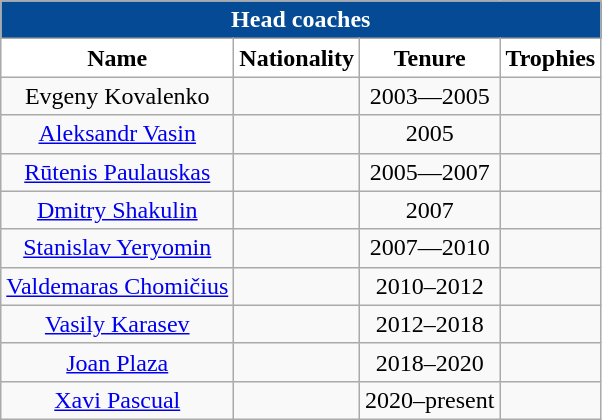<table class="wikitable" style="text-align:center">
<tr>
<th colspan="4" style="text-align:center; color:white; background:#044A94;">Head coaches</th>
</tr>
<tr>
<th style="text-align:center; background:white;">Name</th>
<th style="text-align:center; background:white;">Nationality</th>
<th style="text-align:center; background:white;">Tenure</th>
<th style="text-align:center; background:white;">Trophies</th>
</tr>
<tr>
<td>Evgeny Kovalenko</td>
<td></td>
<td>2003—2005</td>
<td></td>
</tr>
<tr>
<td><a href='#'>Aleksandr Vasin</a></td>
<td></td>
<td>2005</td>
<td></td>
</tr>
<tr>
<td><a href='#'>Rūtenis Paulauskas</a></td>
<td></td>
<td>2005—2007</td>
<td></td>
</tr>
<tr>
<td><a href='#'>Dmitry Shakulin</a></td>
<td></td>
<td>2007</td>
<td></td>
</tr>
<tr>
<td><a href='#'>Stanislav Yeryomin</a></td>
<td></td>
<td>2007—2010</td>
<td></td>
</tr>
<tr>
<td><a href='#'>Valdemaras Chomičius</a></td>
<td></td>
<td>2010–2012</td>
<td></td>
</tr>
<tr>
<td><a href='#'>Vasily Karasev</a></td>
<td></td>
<td>2012–2018</td>
<td></td>
</tr>
<tr>
<td><a href='#'>Joan Plaza</a></td>
<td></td>
<td>2018–2020</td>
<td></td>
</tr>
<tr>
<td><a href='#'>Xavi Pascual</a></td>
<td></td>
<td>2020–present</td>
<td></td>
</tr>
</table>
